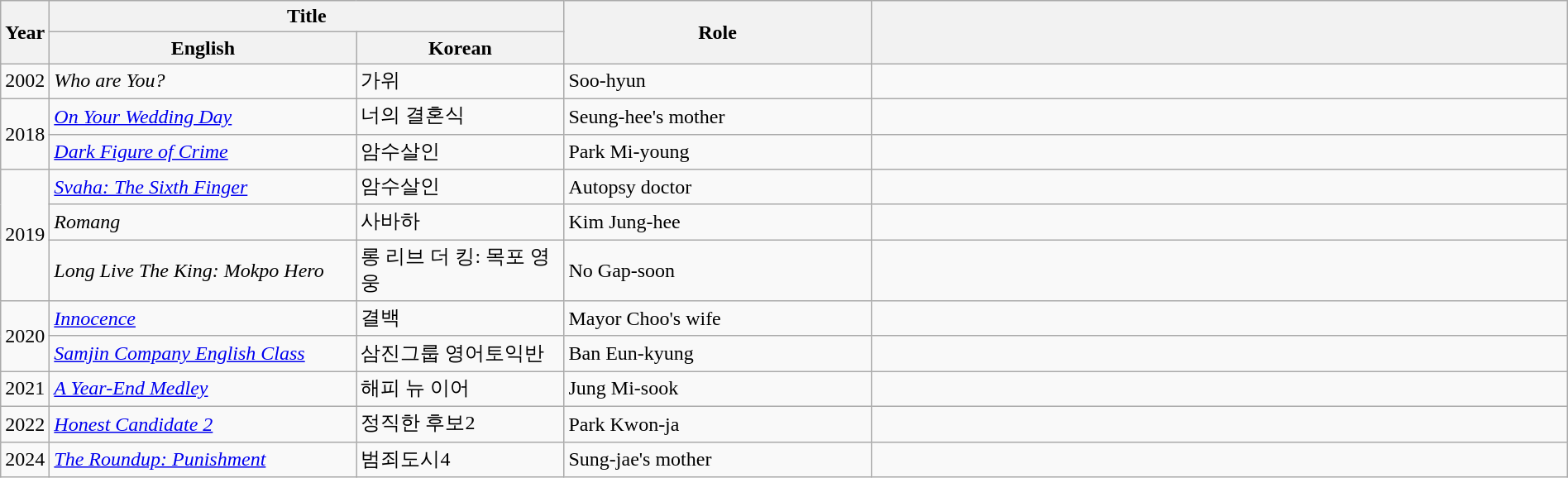<table class="wikitable sortable" style="clear:none; font-size:100%; padding:0 auto; width:100%; margin:auto">
<tr>
<th rowspan="2" scope="col" style="width:2em;">Year</th>
<th colspan="2" scope="col">Title</th>
<th rowspan="2" scope="col" style="width:15em;">Role</th>
<th rowspan="2" scope="col" class="unsortable"></th>
</tr>
<tr>
<th style="width:15em;">English</th>
<th style="width:10em;">Korean</th>
</tr>
<tr>
<td>2002</td>
<td><em>Who are You?</em></td>
<td>가위</td>
<td>Soo-hyun</td>
<td></td>
</tr>
<tr>
<td rowspan="2">2018</td>
<td><em><a href='#'>On Your Wedding Day</a></em></td>
<td>너의 결혼식</td>
<td>Seung-hee's mother</td>
<td></td>
</tr>
<tr>
<td><em><a href='#'>Dark Figure of Crime</a></em></td>
<td>암수살인</td>
<td>Park Mi-young</td>
<td></td>
</tr>
<tr>
<td rowspan="3">2019</td>
<td><em><a href='#'>Svaha: The Sixth Finger</a></em></td>
<td>암수살인</td>
<td>Autopsy doctor</td>
<td></td>
</tr>
<tr>
<td><em>Romang</em></td>
<td>사바하</td>
<td>Kim Jung-hee</td>
<td></td>
</tr>
<tr>
<td><em>Long Live The King: Mokpo Hero</em></td>
<td>롱 리브 더 킹: 목포 영웅</td>
<td>No Gap-soon</td>
<td></td>
</tr>
<tr>
<td rowspan="2">2020</td>
<td><em><a href='#'>Innocence</a></em></td>
<td>결백</td>
<td>Mayor Choo's wife</td>
<td></td>
</tr>
<tr>
<td><em><a href='#'>Samjin Company English Class</a></em></td>
<td>삼진그룹 영어토익반</td>
<td>Ban Eun-kyung</td>
<td></td>
</tr>
<tr>
<td>2021</td>
<td><em><a href='#'>A Year-End Medley</a></em></td>
<td>해피 뉴 이어</td>
<td>Jung Mi-sook</td>
<td></td>
</tr>
<tr>
<td>2022</td>
<td><em><a href='#'>Honest Candidate 2</a></em></td>
<td>정직한 후보2</td>
<td>Park Kwon-ja</td>
<td></td>
</tr>
<tr>
<td>2024</td>
<td><em><a href='#'>The Roundup: Punishment</a></em></td>
<td>범죄도시4</td>
<td>Sung-jae's mother</td>
<td></td>
</tr>
</table>
